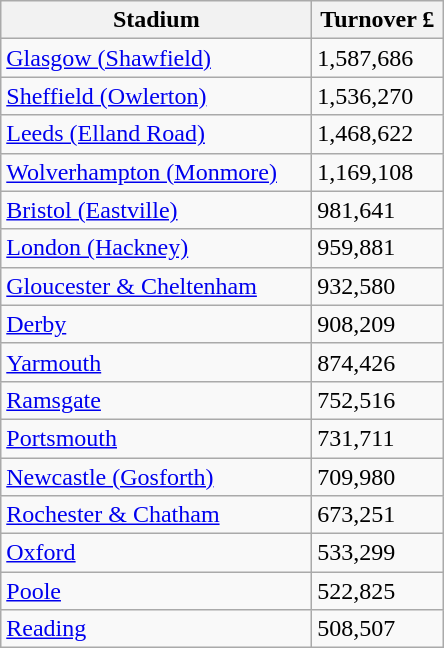<table class="wikitable">
<tr>
<th width=200>Stadium</th>
<th width=80>Turnover £</th>
</tr>
<tr>
<td><a href='#'>Glasgow (Shawfield)</a></td>
<td>1,587,686</td>
</tr>
<tr>
<td><a href='#'>Sheffield (Owlerton)</a></td>
<td>1,536,270</td>
</tr>
<tr>
<td><a href='#'>Leeds (Elland Road)</a></td>
<td>1,468,622</td>
</tr>
<tr>
<td><a href='#'>Wolverhampton (Monmore)</a></td>
<td>1,169,108</td>
</tr>
<tr>
<td><a href='#'>Bristol (Eastville)</a></td>
<td>981,641</td>
</tr>
<tr>
<td><a href='#'>London (Hackney)</a></td>
<td>959,881</td>
</tr>
<tr>
<td><a href='#'>Gloucester & Cheltenham</a></td>
<td>932,580</td>
</tr>
<tr>
<td><a href='#'>Derby</a></td>
<td>908,209</td>
</tr>
<tr>
<td><a href='#'>Yarmouth</a></td>
<td>874,426</td>
</tr>
<tr>
<td><a href='#'>Ramsgate</a></td>
<td>752,516</td>
</tr>
<tr>
<td><a href='#'>Portsmouth</a></td>
<td>731,711</td>
</tr>
<tr>
<td><a href='#'>Newcastle (Gosforth)</a></td>
<td>709,980</td>
</tr>
<tr>
<td><a href='#'>Rochester & Chatham</a></td>
<td>673,251</td>
</tr>
<tr>
<td><a href='#'>Oxford</a></td>
<td>533,299</td>
</tr>
<tr>
<td><a href='#'>Poole</a></td>
<td>522,825</td>
</tr>
<tr>
<td><a href='#'>Reading</a></td>
<td>508,507</td>
</tr>
</table>
